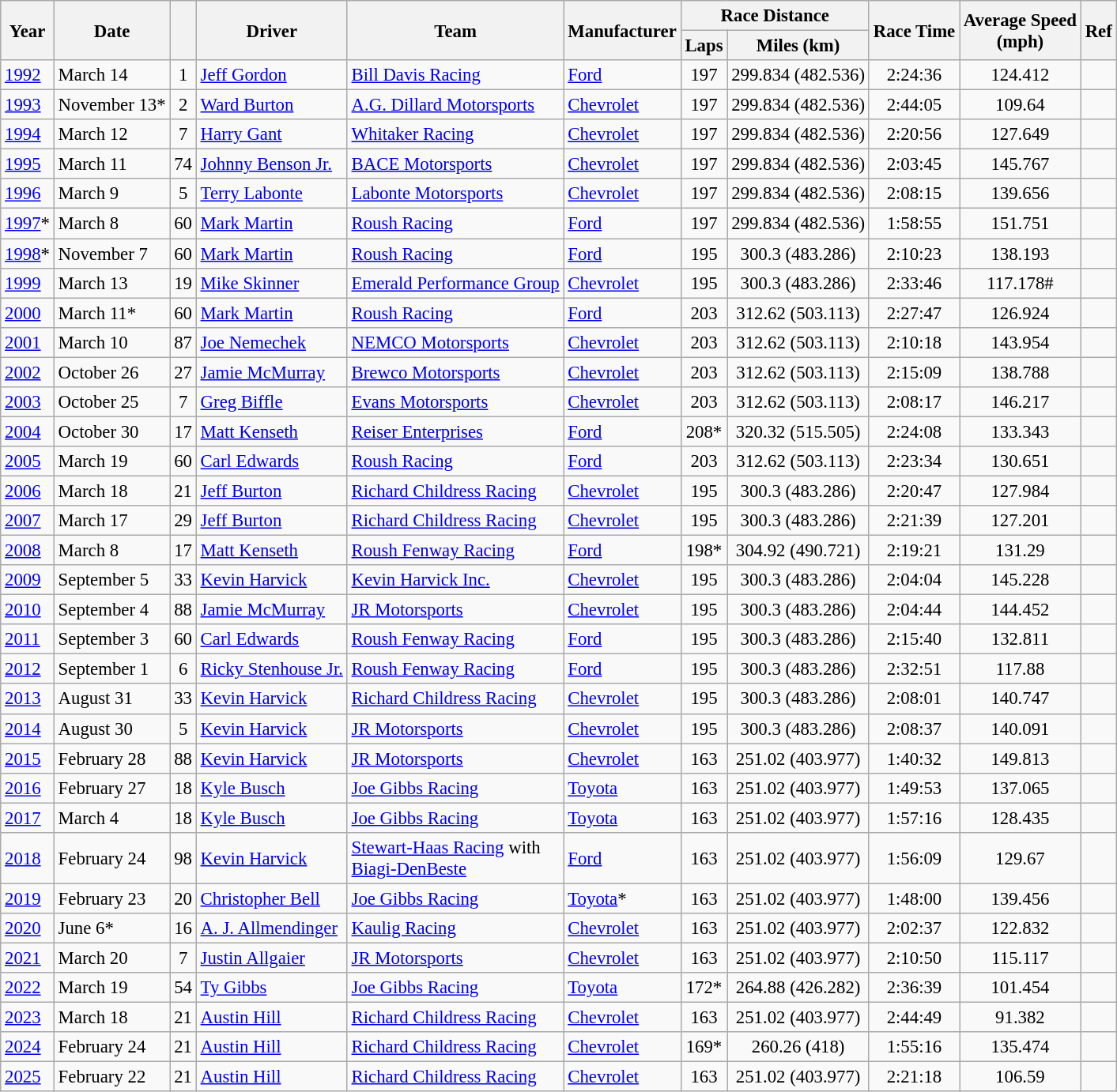<table class="wikitable" style="font-size: 95%;">
<tr>
<th rowspan=2>Year</th>
<th rowspan=2>Date</th>
<th rowspan=2></th>
<th rowspan=2>Driver</th>
<th rowspan=2>Team</th>
<th rowspan=2>Manufacturer</th>
<th colspan=2>Race Distance</th>
<th rowspan=2>Race Time</th>
<th rowspan=2>Average Speed<br>(mph)</th>
<th rowspan=2>Ref</th>
</tr>
<tr>
<th>Laps</th>
<th>Miles (km)</th>
</tr>
<tr>
<td><a href='#'>1992</a></td>
<td>March 14</td>
<td align="center">1</td>
<td><a href='#'>Jeff Gordon</a></td>
<td><a href='#'>Bill Davis Racing</a></td>
<td><a href='#'>Ford</a></td>
<td align="center">197</td>
<td align="center">299.834 (482.536)</td>
<td align="center">2:24:36</td>
<td align="center">124.412</td>
<td align="center"></td>
</tr>
<tr>
<td><a href='#'>1993</a></td>
<td>November 13*</td>
<td align="center">2</td>
<td><a href='#'>Ward Burton</a></td>
<td><a href='#'>A.G. Dillard Motorsports</a></td>
<td><a href='#'>Chevrolet</a></td>
<td align="center">197</td>
<td align="center">299.834 (482.536)</td>
<td align="center">2:44:05</td>
<td align="center">109.64</td>
<td align="center"></td>
</tr>
<tr>
<td><a href='#'>1994</a></td>
<td>March 12</td>
<td align="center">7</td>
<td><a href='#'>Harry Gant</a></td>
<td><a href='#'>Whitaker Racing</a></td>
<td><a href='#'>Chevrolet</a></td>
<td align="center">197</td>
<td align="center">299.834 (482.536)</td>
<td align="center">2:20:56</td>
<td align="center">127.649</td>
<td align="center"></td>
</tr>
<tr>
<td><a href='#'>1995</a></td>
<td>March 11</td>
<td align="center">74</td>
<td><a href='#'>Johnny Benson Jr.</a></td>
<td><a href='#'>BACE Motorsports</a></td>
<td><a href='#'>Chevrolet</a></td>
<td align="center">197</td>
<td align="center">299.834 (482.536)</td>
<td align="center">2:03:45</td>
<td align="center">145.767</td>
<td align="center"></td>
</tr>
<tr>
<td><a href='#'>1996</a></td>
<td>March 9</td>
<td align="center">5</td>
<td><a href='#'>Terry Labonte</a></td>
<td><a href='#'>Labonte Motorsports</a></td>
<td><a href='#'>Chevrolet</a></td>
<td align="center">197</td>
<td align="center">299.834 (482.536)</td>
<td align="center">2:08:15</td>
<td align="center">139.656</td>
<td align="center"></td>
</tr>
<tr>
<td><a href='#'>1997</a>*</td>
<td>March 8</td>
<td align="center">60</td>
<td><a href='#'>Mark Martin</a></td>
<td><a href='#'>Roush Racing</a></td>
<td><a href='#'>Ford</a></td>
<td align="center">197</td>
<td align="center">299.834 (482.536)</td>
<td align="center">1:58:55</td>
<td align="center">151.751</td>
<td align="center"></td>
</tr>
<tr>
<td><a href='#'>1998</a>*</td>
<td>November 7</td>
<td align="center">60</td>
<td><a href='#'>Mark Martin</a></td>
<td><a href='#'>Roush Racing</a></td>
<td><a href='#'>Ford</a></td>
<td align="center">195</td>
<td align="center">300.3 (483.286)</td>
<td align="center">2:10:23</td>
<td align="center">138.193</td>
<td align="center"></td>
</tr>
<tr>
<td><a href='#'>1999</a></td>
<td>March 13</td>
<td align="center">19</td>
<td><a href='#'>Mike Skinner</a></td>
<td><a href='#'>Emerald Performance Group</a></td>
<td><a href='#'>Chevrolet</a></td>
<td align="center">195</td>
<td align="center">300.3 (483.286)</td>
<td align="center">2:33:46</td>
<td align="center">117.178#</td>
<td align="center"></td>
</tr>
<tr>
<td><a href='#'>2000</a></td>
<td>March 11*</td>
<td align="center">60</td>
<td><a href='#'>Mark Martin</a></td>
<td><a href='#'>Roush Racing</a></td>
<td><a href='#'>Ford</a></td>
<td align="center">203</td>
<td align="center">312.62 (503.113)</td>
<td align="center">2:27:47</td>
<td align="center">126.924</td>
<td align="center"></td>
</tr>
<tr>
<td><a href='#'>2001</a></td>
<td>March 10</td>
<td align="center">87</td>
<td><a href='#'>Joe Nemechek</a></td>
<td><a href='#'>NEMCO Motorsports</a></td>
<td><a href='#'>Chevrolet</a></td>
<td align="center">203</td>
<td align="center">312.62 (503.113)</td>
<td align="center">2:10:18</td>
<td align="center">143.954</td>
<td align="center"></td>
</tr>
<tr>
<td><a href='#'>2002</a></td>
<td>October 26</td>
<td align="center">27</td>
<td><a href='#'>Jamie McMurray</a></td>
<td><a href='#'>Brewco Motorsports</a></td>
<td><a href='#'>Chevrolet</a></td>
<td align="center">203</td>
<td align="center">312.62 (503.113)</td>
<td align="center">2:15:09</td>
<td align="center">138.788</td>
<td align="center"></td>
</tr>
<tr>
<td><a href='#'>2003</a></td>
<td>October 25</td>
<td align="center">7</td>
<td><a href='#'>Greg Biffle</a></td>
<td><a href='#'>Evans Motorsports</a></td>
<td><a href='#'>Chevrolet</a></td>
<td align="center">203</td>
<td align="center">312.62 (503.113)</td>
<td align="center">2:08:17</td>
<td align="center">146.217</td>
<td align="center"></td>
</tr>
<tr>
<td><a href='#'>2004</a></td>
<td>October 30</td>
<td align="center">17</td>
<td><a href='#'>Matt Kenseth</a></td>
<td><a href='#'>Reiser Enterprises</a></td>
<td><a href='#'>Ford</a></td>
<td align="center">208*</td>
<td align="center">320.32 (515.505)</td>
<td align="center">2:24:08</td>
<td align="center">133.343</td>
<td align="center"></td>
</tr>
<tr>
<td><a href='#'>2005</a></td>
<td>March 19</td>
<td align="center">60</td>
<td><a href='#'>Carl Edwards</a></td>
<td><a href='#'>Roush Racing</a></td>
<td><a href='#'>Ford</a></td>
<td align="center">203</td>
<td align="center">312.62 (503.113)</td>
<td align="center">2:23:34</td>
<td align="center">130.651</td>
<td align="center"></td>
</tr>
<tr>
<td><a href='#'>2006</a></td>
<td>March 18</td>
<td align="center">21</td>
<td><a href='#'>Jeff Burton</a></td>
<td><a href='#'>Richard Childress Racing</a></td>
<td><a href='#'>Chevrolet</a></td>
<td align="center">195</td>
<td align="center">300.3 (483.286)</td>
<td align="center">2:20:47</td>
<td align="center">127.984</td>
<td align="center"></td>
</tr>
<tr>
<td><a href='#'>2007</a></td>
<td>March 17</td>
<td align="center">29</td>
<td><a href='#'>Jeff Burton</a></td>
<td><a href='#'>Richard Childress Racing</a></td>
<td><a href='#'>Chevrolet</a></td>
<td align="center">195</td>
<td align="center">300.3 (483.286)</td>
<td align="center">2:21:39</td>
<td align="center">127.201</td>
<td align="center"></td>
</tr>
<tr>
<td><a href='#'>2008</a></td>
<td>March 8</td>
<td align="center">17</td>
<td><a href='#'>Matt Kenseth</a></td>
<td><a href='#'>Roush Fenway Racing</a></td>
<td><a href='#'>Ford</a></td>
<td align="center">198*</td>
<td align="center">304.92 (490.721)</td>
<td align="center">2:19:21</td>
<td align="center">131.29</td>
<td align="center"></td>
</tr>
<tr>
<td><a href='#'>2009</a></td>
<td>September 5</td>
<td align="center">33</td>
<td><a href='#'>Kevin Harvick</a></td>
<td><a href='#'>Kevin Harvick Inc.</a></td>
<td><a href='#'>Chevrolet</a></td>
<td align="center">195</td>
<td align="center">300.3 (483.286)</td>
<td align="center">2:04:04</td>
<td align="center">145.228</td>
<td align="center"></td>
</tr>
<tr>
<td><a href='#'>2010</a></td>
<td>September 4</td>
<td align="center">88</td>
<td><a href='#'>Jamie McMurray</a></td>
<td><a href='#'>JR Motorsports</a></td>
<td><a href='#'>Chevrolet</a></td>
<td align="center">195</td>
<td align="center">300.3 (483.286)</td>
<td align="center">2:04:44</td>
<td align="center">144.452</td>
<td align="center"></td>
</tr>
<tr>
<td><a href='#'>2011</a></td>
<td>September 3</td>
<td align="center">60</td>
<td><a href='#'>Carl Edwards</a></td>
<td><a href='#'>Roush Fenway Racing</a></td>
<td><a href='#'>Ford</a></td>
<td align="center">195</td>
<td align="center">300.3 (483.286)</td>
<td align="center">2:15:40</td>
<td align="center">132.811</td>
<td align="center"></td>
</tr>
<tr>
<td><a href='#'>2012</a></td>
<td>September 1</td>
<td align="center">6</td>
<td><a href='#'>Ricky Stenhouse Jr.</a></td>
<td><a href='#'>Roush Fenway Racing</a></td>
<td><a href='#'>Ford</a></td>
<td align="center">195</td>
<td align="center">300.3 (483.286)</td>
<td align="center">2:32:51</td>
<td align="center">117.88</td>
<td align="center"></td>
</tr>
<tr>
<td><a href='#'>2013</a></td>
<td>August 31</td>
<td align="center">33</td>
<td><a href='#'>Kevin Harvick</a></td>
<td><a href='#'>Richard Childress Racing</a></td>
<td><a href='#'>Chevrolet</a></td>
<td align="center">195</td>
<td align="center">300.3 (483.286)</td>
<td align="center">2:08:01</td>
<td align="center">140.747</td>
<td align="center"></td>
</tr>
<tr>
<td><a href='#'>2014</a></td>
<td>August 30</td>
<td align="center">5</td>
<td><a href='#'>Kevin Harvick</a></td>
<td><a href='#'>JR Motorsports</a></td>
<td><a href='#'>Chevrolet</a></td>
<td align="center">195</td>
<td align="center">300.3 (483.286)</td>
<td align="center">2:08:37</td>
<td align="center">140.091</td>
<td align="center"></td>
</tr>
<tr>
<td><a href='#'>2015</a></td>
<td>February 28</td>
<td align="center">88</td>
<td><a href='#'>Kevin Harvick</a></td>
<td><a href='#'>JR Motorsports</a></td>
<td><a href='#'>Chevrolet</a></td>
<td align="center">163</td>
<td align="center">251.02 (403.977)</td>
<td align="center">1:40:32</td>
<td align="center">149.813</td>
<td align="center"></td>
</tr>
<tr>
<td><a href='#'>2016</a></td>
<td>February 27</td>
<td align="center">18</td>
<td><a href='#'>Kyle Busch</a></td>
<td><a href='#'>Joe Gibbs Racing</a></td>
<td><a href='#'>Toyota</a></td>
<td style="text-align:center;">163</td>
<td style="text-align:center;">251.02 (403.977)</td>
<td style="text-align:center;">1:49:53</td>
<td style="text-align:center;">137.065</td>
<td align="center"></td>
</tr>
<tr>
<td><a href='#'>2017</a></td>
<td>March 4</td>
<td align="center">18</td>
<td><a href='#'>Kyle Busch</a></td>
<td><a href='#'>Joe Gibbs Racing</a></td>
<td><a href='#'>Toyota</a></td>
<td style="text-align:center;">163</td>
<td style="text-align:center;">251.02 (403.977)</td>
<td style="text-align:center;">1:57:16</td>
<td style="text-align:center;">128.435</td>
<td align="center"></td>
</tr>
<tr>
<td><a href='#'>2018</a></td>
<td>February 24</td>
<td align="center">98</td>
<td><a href='#'>Kevin Harvick</a></td>
<td><a href='#'>Stewart-Haas Racing</a> with <br><a href='#'>Biagi-DenBeste</a></td>
<td><a href='#'>Ford</a></td>
<td style="text-align:center;">163</td>
<td style="text-align:center;">251.02 (403.977)</td>
<td style="text-align:center;">1:56:09</td>
<td style="text-align:center;">129.67</td>
<td align="center"></td>
</tr>
<tr>
<td><a href='#'>2019</a></td>
<td>February 23</td>
<td align="center">20</td>
<td><a href='#'>Christopher Bell</a></td>
<td><a href='#'>Joe Gibbs Racing</a></td>
<td><a href='#'>Toyota</a>*</td>
<td style="text-align:center;">163</td>
<td style="text-align:center;">251.02 (403.977)</td>
<td style="text-align:center;">1:48:00</td>
<td style="text-align:center;">139.456</td>
<td align="center"></td>
</tr>
<tr>
<td><a href='#'>2020</a></td>
<td>June 6*</td>
<td align="center">16</td>
<td><a href='#'>A. J. Allmendinger</a></td>
<td><a href='#'>Kaulig Racing</a></td>
<td><a href='#'>Chevrolet</a></td>
<td style="text-align:center;">163</td>
<td style="text-align:center;">251.02 (403.977)</td>
<td style="text-align:center;">2:02:37</td>
<td style="text-align:center;">122.832</td>
<td align="center"></td>
</tr>
<tr>
<td><a href='#'>2021</a></td>
<td>March 20</td>
<td align="center">7</td>
<td><a href='#'>Justin Allgaier</a></td>
<td><a href='#'>JR Motorsports</a></td>
<td><a href='#'>Chevrolet</a></td>
<td style="text-align:center;">163</td>
<td style="text-align:center;">251.02 (403.977)</td>
<td style="text-align:center;">2:10:50</td>
<td style="text-align:center;">115.117</td>
<td align="center"></td>
</tr>
<tr>
<td><a href='#'>2022</a></td>
<td>March 19</td>
<td align="center">54</td>
<td><a href='#'>Ty Gibbs</a></td>
<td><a href='#'>Joe Gibbs Racing</a></td>
<td><a href='#'>Toyota</a></td>
<td style="text-align:center;">172*</td>
<td style="text-align:center;">264.88 (426.282)</td>
<td style="text-align:center;">2:36:39</td>
<td style="text-align:center;">101.454</td>
<td align="center"></td>
</tr>
<tr>
<td><a href='#'>2023</a></td>
<td>March 18</td>
<td align="center">21</td>
<td><a href='#'>Austin Hill</a></td>
<td><a href='#'>Richard Childress Racing</a></td>
<td><a href='#'>Chevrolet</a></td>
<td style="text-align:center;">163</td>
<td style="text-align:center;">251.02 (403.977)</td>
<td style="text-align:center;">2:44:49</td>
<td style="text-align:center;">91.382</td>
<td align="center"></td>
</tr>
<tr>
<td><a href='#'>2024</a></td>
<td>February 24</td>
<td align="center">21</td>
<td><a href='#'>Austin Hill</a></td>
<td><a href='#'>Richard Childress Racing</a></td>
<td><a href='#'>Chevrolet</a></td>
<td style="text-align:center;">169*</td>
<td style="text-align:center;">260.26 (418)</td>
<td style="text-align:center;">1:55:16</td>
<td style="text-align:center;">135.474</td>
<td align="center"></td>
</tr>
<tr>
<td><a href='#'>2025</a></td>
<td>February 22</td>
<td align="center">21</td>
<td><a href='#'>Austin Hill</a></td>
<td><a href='#'>Richard Childress Racing</a></td>
<td><a href='#'>Chevrolet</a></td>
<td style="text-align:center;">163</td>
<td style="text-align:center;">251.02 (403.977)</td>
<td style="text-align:center;">2:21:18</td>
<td style="text-align:center;">106.59</td>
<td align="center"></td>
</tr>
</table>
